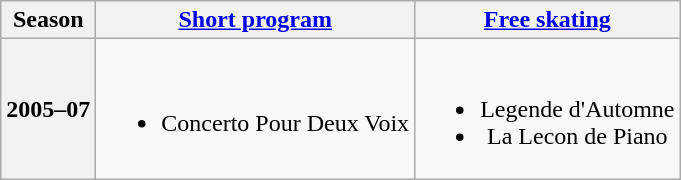<table class=wikitable style=text-align:center>
<tr>
<th>Season</th>
<th><a href='#'>Short program</a></th>
<th><a href='#'>Free skating</a></th>
</tr>
<tr>
<th>2005–07 <br> </th>
<td><br><ul><li>Concerto Pour Deux Voix <br></li></ul></td>
<td><br><ul><li>Legende d'Automne</li><li>La Lecon de Piano</li></ul></td>
</tr>
</table>
